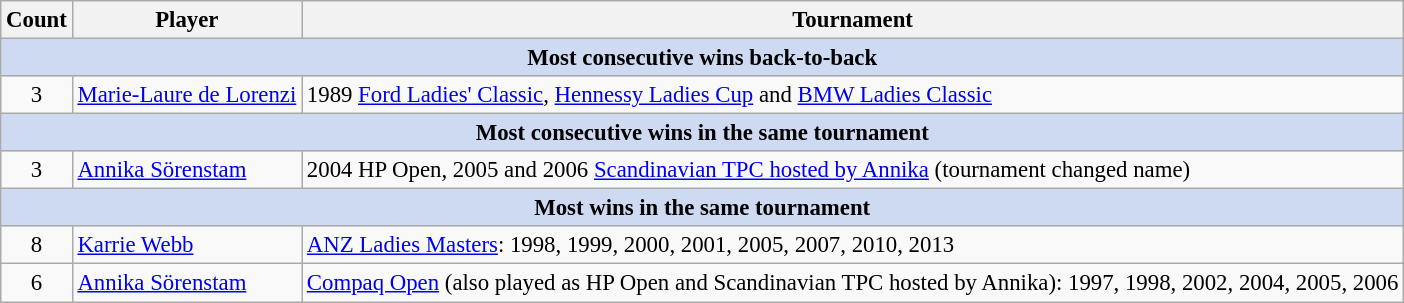<table class=wikitable style="font-size:95%">
<tr>
<th>Count</th>
<th>Player</th>
<th>Tournament</th>
</tr>
<tr>
<th Colspan=3 style="background:#cedaf2;">Most consecutive wins back-to-back</th>
</tr>
<tr>
<td align=center>3</td>
<td> <a href='#'>Marie-Laure de Lorenzi</a></td>
<td>1989 <a href='#'>Ford Ladies' Classic</a>, <a href='#'>Hennessy Ladies Cup</a> and <a href='#'>BMW Ladies Classic</a></td>
</tr>
<tr>
<th Colspan=3 style="background:#cedaf2;">Most consecutive wins in the same tournament</th>
</tr>
<tr>
<td align=center>3</td>
<td> <a href='#'>Annika Sörenstam</a></td>
<td>2004 HP Open, 2005 and 2006 <a href='#'>Scandinavian TPC hosted by Annika</a> (tournament changed name)</td>
</tr>
<tr>
<th Colspan=3 style="background:#cedaf2;">Most wins in the same tournament</th>
</tr>
<tr>
<td align=center>8</td>
<td> <a href='#'>Karrie Webb</a></td>
<td><a href='#'>ANZ Ladies Masters</a>: 1998, 1999, 2000, 2001, 2005, 2007, 2010, 2013</td>
</tr>
<tr>
<td align=center>6</td>
<td> <a href='#'>Annika Sörenstam</a></td>
<td><a href='#'>Compaq Open</a> (also played as HP Open and Scandinavian TPC hosted by Annika): 1997, 1998, 2002, 2004, 2005, 2006</td>
</tr>
</table>
